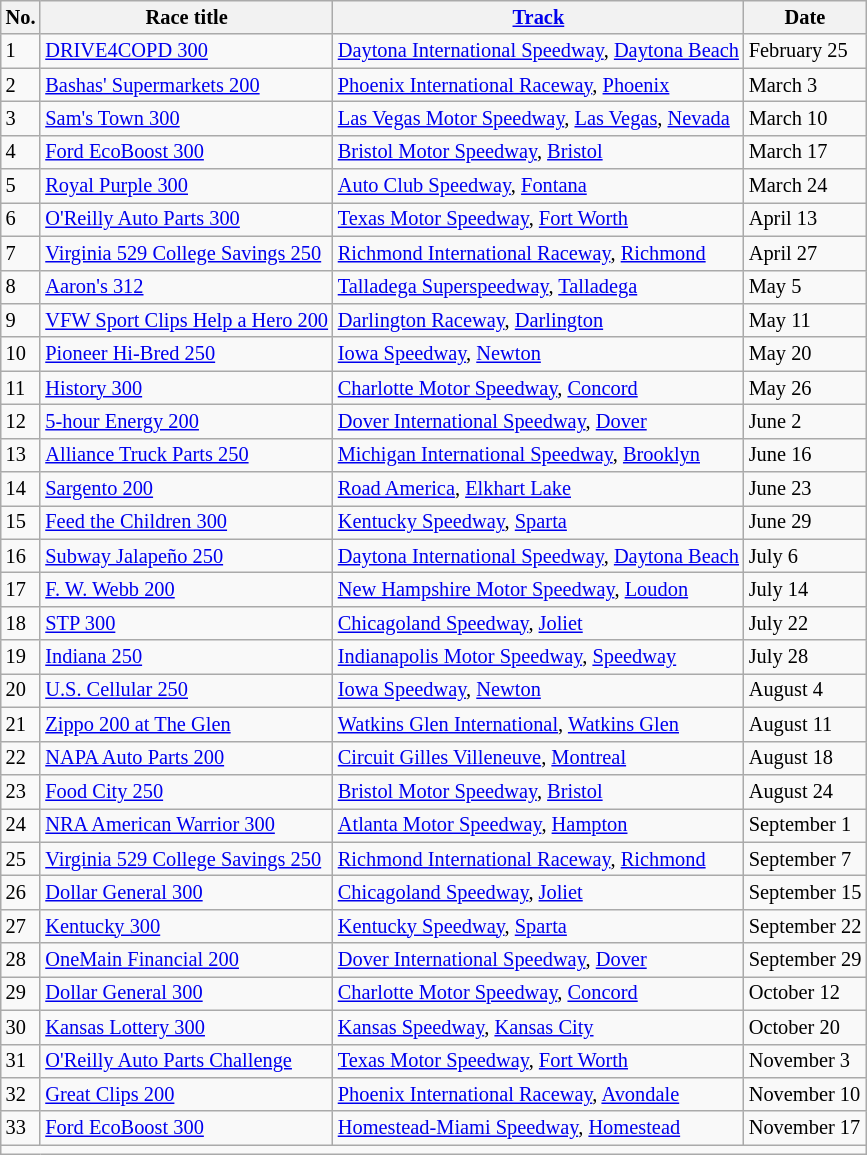<table class="wikitable" style="font-size:85%;">
<tr>
<th>No.</th>
<th>Race title</th>
<th><a href='#'>Track</a></th>
<th>Date</th>
</tr>
<tr>
<td>1</td>
<td><a href='#'>DRIVE4COPD 300</a></td>
<td><a href='#'>Daytona International Speedway</a>, <a href='#'>Daytona Beach</a></td>
<td>February 25</td>
</tr>
<tr>
<td>2</td>
<td><a href='#'>Bashas' Supermarkets 200</a></td>
<td><a href='#'>Phoenix International Raceway</a>, <a href='#'>Phoenix</a></td>
<td>March 3</td>
</tr>
<tr>
<td>3</td>
<td><a href='#'>Sam's Town 300</a></td>
<td><a href='#'>Las Vegas Motor Speedway</a>, <a href='#'>Las Vegas</a>, <a href='#'>Nevada</a></td>
<td>March 10</td>
</tr>
<tr>
<td>4</td>
<td><a href='#'>Ford EcoBoost 300</a></td>
<td><a href='#'>Bristol Motor Speedway</a>, <a href='#'>Bristol</a></td>
<td>March 17</td>
</tr>
<tr>
<td>5</td>
<td><a href='#'>Royal Purple 300</a></td>
<td><a href='#'>Auto Club Speedway</a>, <a href='#'>Fontana</a></td>
<td>March 24</td>
</tr>
<tr>
<td>6</td>
<td><a href='#'>O'Reilly Auto Parts 300</a></td>
<td><a href='#'>Texas Motor Speedway</a>, <a href='#'>Fort Worth</a></td>
<td>April 13</td>
</tr>
<tr>
<td>7</td>
<td><a href='#'>Virginia 529 College Savings 250</a></td>
<td><a href='#'>Richmond International Raceway</a>, <a href='#'>Richmond</a></td>
<td>April 27</td>
</tr>
<tr>
<td>8</td>
<td><a href='#'>Aaron's 312</a></td>
<td><a href='#'>Talladega Superspeedway</a>, <a href='#'>Talladega</a></td>
<td>May 5</td>
</tr>
<tr>
<td>9</td>
<td><a href='#'>VFW Sport Clips Help a Hero 200</a></td>
<td><a href='#'>Darlington Raceway</a>, <a href='#'>Darlington</a></td>
<td>May 11</td>
</tr>
<tr>
<td>10</td>
<td><a href='#'>Pioneer Hi-Bred 250</a></td>
<td><a href='#'>Iowa Speedway</a>, <a href='#'>Newton</a></td>
<td>May 20</td>
</tr>
<tr>
<td>11</td>
<td><a href='#'>History 300</a></td>
<td><a href='#'>Charlotte Motor Speedway</a>, <a href='#'>Concord</a></td>
<td>May 26</td>
</tr>
<tr>
<td>12</td>
<td><a href='#'>5-hour Energy 200</a></td>
<td><a href='#'>Dover International Speedway</a>, <a href='#'>Dover</a></td>
<td>June 2</td>
</tr>
<tr>
<td>13</td>
<td><a href='#'>Alliance Truck Parts 250</a></td>
<td><a href='#'>Michigan International Speedway</a>, <a href='#'>Brooklyn</a></td>
<td>June 16</td>
</tr>
<tr>
<td>14</td>
<td><a href='#'>Sargento 200</a></td>
<td><a href='#'>Road America</a>, <a href='#'>Elkhart Lake</a></td>
<td>June 23</td>
</tr>
<tr>
<td>15</td>
<td><a href='#'>Feed the Children 300</a></td>
<td><a href='#'>Kentucky Speedway</a>, <a href='#'>Sparta</a></td>
<td>June 29</td>
</tr>
<tr>
<td>16</td>
<td><a href='#'>Subway Jalapeño 250</a></td>
<td><a href='#'>Daytona International Speedway</a>, <a href='#'>Daytona Beach</a></td>
<td>July 6</td>
</tr>
<tr>
<td>17</td>
<td><a href='#'>F. W. Webb 200</a></td>
<td><a href='#'>New Hampshire Motor Speedway</a>, <a href='#'>Loudon</a></td>
<td>July 14</td>
</tr>
<tr>
<td>18</td>
<td><a href='#'>STP 300</a></td>
<td><a href='#'>Chicagoland Speedway</a>, <a href='#'>Joliet</a></td>
<td>July 22</td>
</tr>
<tr>
<td>19</td>
<td><a href='#'>Indiana 250</a></td>
<td><a href='#'>Indianapolis Motor Speedway</a>, <a href='#'>Speedway</a></td>
<td>July 28</td>
</tr>
<tr>
<td>20</td>
<td><a href='#'>U.S. Cellular 250</a></td>
<td><a href='#'>Iowa Speedway</a>, <a href='#'>Newton</a></td>
<td>August 4</td>
</tr>
<tr>
<td>21</td>
<td><a href='#'>Zippo 200 at The Glen</a></td>
<td><a href='#'>Watkins Glen International</a>, <a href='#'>Watkins Glen</a></td>
<td>August 11</td>
</tr>
<tr>
<td>22</td>
<td><a href='#'>NAPA Auto Parts 200</a></td>
<td><a href='#'>Circuit Gilles Villeneuve</a>, <a href='#'>Montreal</a></td>
<td>August 18</td>
</tr>
<tr>
<td>23</td>
<td><a href='#'>Food City 250</a></td>
<td><a href='#'>Bristol Motor Speedway</a>, <a href='#'>Bristol</a></td>
<td>August 24</td>
</tr>
<tr>
<td>24</td>
<td><a href='#'>NRA American Warrior 300</a></td>
<td><a href='#'>Atlanta Motor Speedway</a>, <a href='#'>Hampton</a></td>
<td>September 1</td>
</tr>
<tr>
<td>25</td>
<td><a href='#'>Virginia 529 College Savings 250</a></td>
<td><a href='#'>Richmond International Raceway</a>, <a href='#'>Richmond</a></td>
<td>September 7</td>
</tr>
<tr>
<td>26</td>
<td><a href='#'>Dollar General 300</a></td>
<td><a href='#'>Chicagoland Speedway</a>, <a href='#'>Joliet</a></td>
<td>September 15</td>
</tr>
<tr>
<td>27</td>
<td><a href='#'>Kentucky 300</a></td>
<td><a href='#'>Kentucky Speedway</a>, <a href='#'>Sparta</a></td>
<td>September 22</td>
</tr>
<tr>
<td>28</td>
<td><a href='#'>OneMain Financial 200</a></td>
<td><a href='#'>Dover International Speedway</a>, <a href='#'>Dover</a></td>
<td>September 29</td>
</tr>
<tr>
<td>29</td>
<td><a href='#'>Dollar General 300</a></td>
<td><a href='#'>Charlotte Motor Speedway</a>, <a href='#'>Concord</a></td>
<td>October 12</td>
</tr>
<tr>
<td>30</td>
<td><a href='#'>Kansas Lottery 300</a></td>
<td><a href='#'>Kansas Speedway</a>, <a href='#'>Kansas City</a></td>
<td>October 20</td>
</tr>
<tr>
<td>31</td>
<td><a href='#'>O'Reilly Auto Parts Challenge</a></td>
<td><a href='#'>Texas Motor Speedway</a>, <a href='#'>Fort Worth</a></td>
<td>November 3</td>
</tr>
<tr>
<td>32</td>
<td><a href='#'>Great Clips 200</a></td>
<td><a href='#'>Phoenix International Raceway</a>, <a href='#'>Avondale</a></td>
<td>November 10</td>
</tr>
<tr>
<td>33</td>
<td><a href='#'>Ford EcoBoost 300</a></td>
<td><a href='#'>Homestead-Miami Speedway</a>, <a href='#'>Homestead</a></td>
<td>November 17</td>
</tr>
<tr>
<td colspan="9"></td>
</tr>
</table>
